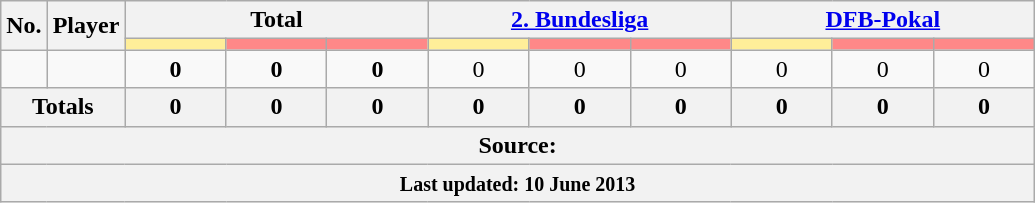<table class="wikitable" style="text-align:center;">
<tr style="text-align:center;">
<th rowspan="2">No.</th>
<th rowspan="2">Player</th>
<th colspan="3">Total</th>
<th colspan="3"><a href='#'>2. Bundesliga</a></th>
<th colspan="3"><a href='#'>DFB-Pokal</a></th>
</tr>
<tr>
<th style="width:60px; background:#fe9;"></th>
<th style="width:60px; background:#ff8888;"></th>
<th style="width:60px; background:#ff8888;"></th>
<th style="width:60px; background:#fe9;"></th>
<th style="width:60px; background:#ff8888;"></th>
<th style="width:60px; background:#ff8888;"></th>
<th style="width:60px; background:#fe9;"></th>
<th style="width:60px; background:#ff8888;"></th>
<th style="width:60px; background:#ff8888;"></th>
</tr>
<tr>
<td></td>
<td></td>
<td><strong>0</strong> </td>
<td><strong>0</strong> </td>
<td><strong>0</strong> </td>
<td>0 </td>
<td>0 </td>
<td>0 </td>
<td>0 </td>
<td>0 </td>
<td>0 </td>
</tr>
<tr>
<th colspan="2">Totals</th>
<th>0 </th>
<th>0 </th>
<th>0 </th>
<th>0 </th>
<th>0 </th>
<th>0 </th>
<th>0 </th>
<th>0 </th>
<th>0 </th>
</tr>
<tr>
<th colspan="11">Source:</th>
</tr>
<tr>
<th colspan="11"><small>Last updated: 10 June 2013</small></th>
</tr>
</table>
